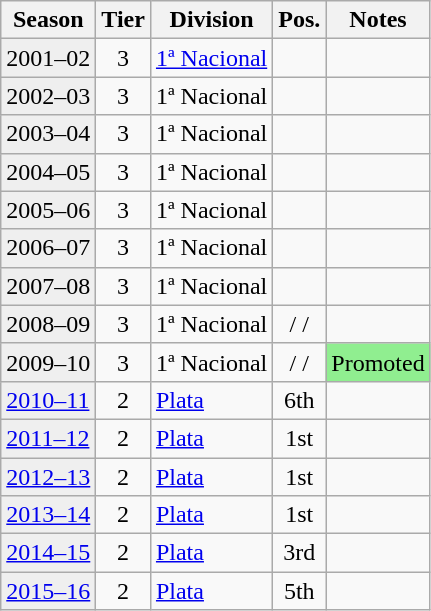<table class="wikitable">
<tr>
<th>Season</th>
<th>Tier</th>
<th>Division</th>
<th>Pos.</th>
<th>Notes</th>
</tr>
<tr>
<td style="background:#efefef;">2001–02</td>
<td align="center">3</td>
<td><a href='#'>1ª Nacional</a></td>
<td align="center"></td>
<td></td>
</tr>
<tr>
<td style="background:#efefef;">2002–03</td>
<td align="center">3</td>
<td>1ª Nacional</td>
<td align="center"></td>
<td></td>
</tr>
<tr>
<td style="background:#efefef;">2003–04</td>
<td align="center">3</td>
<td>1ª Nacional</td>
<td align="center"></td>
<td></td>
</tr>
<tr>
<td style="background:#efefef;">2004–05</td>
<td align="center">3</td>
<td>1ª Nacional</td>
<td align="center"></td>
<td></td>
</tr>
<tr>
<td style="background:#efefef;">2005–06</td>
<td align="center">3</td>
<td>1ª Nacional</td>
<td align="center"></td>
<td></td>
</tr>
<tr>
<td style="background:#efefef;">2006–07</td>
<td align="center">3</td>
<td>1ª Nacional</td>
<td align="center"></td>
<td></td>
</tr>
<tr>
<td style="background:#efefef;">2007–08</td>
<td align="center">3</td>
<td>1ª Nacional</td>
<td align="center"></td>
<td></td>
</tr>
<tr>
<td style="background:#efefef;">2008–09</td>
<td align="center">3</td>
<td>1ª Nacional</td>
<td align="center"> /  / </td>
<td></td>
</tr>
<tr>
<td style="background:#efefef;">2009–10</td>
<td align="center">3</td>
<td>1ª Nacional</td>
<td align="center"> /  / </td>
<td style="background:#90EE90">Promoted</td>
</tr>
<tr>
<td style="background:#efefef;"><a href='#'>2010–11</a></td>
<td align="center">2</td>
<td><a href='#'>Plata</a></td>
<td align="center">6th</td>
<td></td>
</tr>
<tr>
<td style="background:#efefef;"><a href='#'>2011–12</a></td>
<td align="center">2</td>
<td><a href='#'>Plata</a></td>
<td align="center">1st</td>
<td></td>
</tr>
<tr>
<td style="background:#efefef;"><a href='#'>2012–13</a></td>
<td align="center">2</td>
<td><a href='#'>Plata</a></td>
<td align="center">1st</td>
<td></td>
</tr>
<tr>
<td style="background:#efefef;"><a href='#'>2013–14</a></td>
<td align="center">2</td>
<td><a href='#'>Plata</a></td>
<td align="center">1st</td>
<td></td>
</tr>
<tr>
<td style="background:#efefef;"><a href='#'>2014–15</a></td>
<td align="center">2</td>
<td><a href='#'>Plata</a></td>
<td align="center">3rd</td>
<td></td>
</tr>
<tr>
<td style="background:#efefef;"><a href='#'>2015–16</a></td>
<td align="center">2</td>
<td><a href='#'>Plata</a></td>
<td align="center">5th</td>
<td></td>
</tr>
</table>
